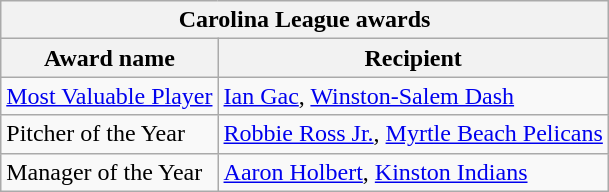<table class="wikitable">
<tr>
<th colspan="2">Carolina League awards</th>
</tr>
<tr>
<th>Award name</th>
<th>Recipient</th>
</tr>
<tr>
<td><a href='#'>Most Valuable Player</a></td>
<td><a href='#'>Ian Gac</a>, <a href='#'>Winston-Salem Dash</a></td>
</tr>
<tr>
<td>Pitcher of the Year</td>
<td><a href='#'>Robbie Ross Jr.</a>, <a href='#'>Myrtle Beach Pelicans</a></td>
</tr>
<tr>
<td>Manager of the Year</td>
<td><a href='#'>Aaron Holbert</a>, <a href='#'>Kinston Indians</a></td>
</tr>
</table>
